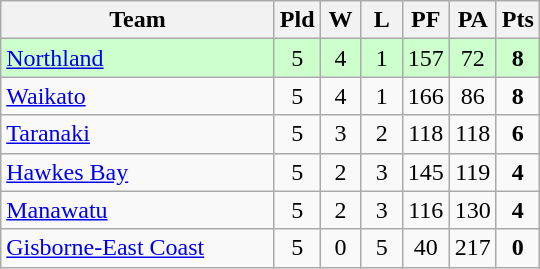<table class="wikitable" style="text-align:center;">
<tr>
<th width=175>Team</th>
<th width=20 abbr="Played">Pld</th>
<th width=20 abbr="Won">W</th>
<th width=20 abbr="Lost">L</th>
<th width=20 abbr="Points for">PF</th>
<th width=20 abbr="Points against">PA</th>
<th width=20 abbr="Points">Pts</th>
</tr>
<tr style="background: #ccffcc;">
<td style="text-align:left;"><a href='#'>Northland</a></td>
<td>5</td>
<td>4</td>
<td>1</td>
<td>157</td>
<td>72</td>
<td><strong>8</strong></td>
</tr>
<tr>
<td style="text-align:left;"><a href='#'>Waikato</a></td>
<td>5</td>
<td>4</td>
<td>1</td>
<td>166</td>
<td>86</td>
<td><strong>8</strong></td>
</tr>
<tr>
<td style="text-align:left;"><a href='#'>Taranaki</a></td>
<td>5</td>
<td>3</td>
<td>2</td>
<td>118</td>
<td>118</td>
<td><strong>6</strong></td>
</tr>
<tr>
<td style="text-align:left;"><a href='#'>Hawkes Bay</a></td>
<td>5</td>
<td>2</td>
<td>3</td>
<td>145</td>
<td>119</td>
<td><strong>4</strong></td>
</tr>
<tr>
<td style="text-align:left;"><a href='#'>Manawatu</a></td>
<td>5</td>
<td>2</td>
<td>3</td>
<td>116</td>
<td>130</td>
<td><strong>4</strong></td>
</tr>
<tr>
<td style="text-align:left;"><a href='#'>Gisborne-East Coast</a></td>
<td>5</td>
<td>0</td>
<td>5</td>
<td>40</td>
<td>217</td>
<td><strong>0</strong></td>
</tr>
</table>
